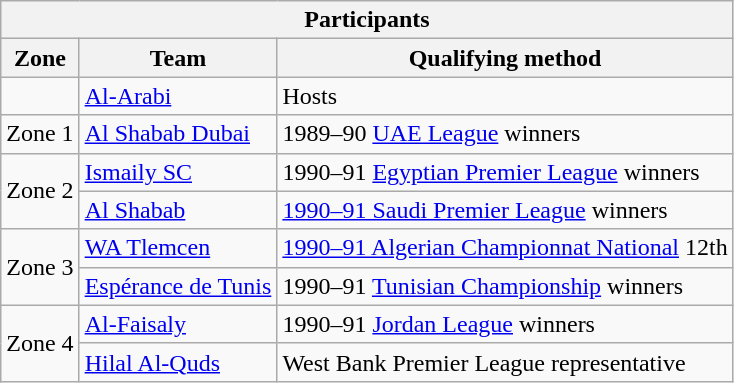<table class="wikitable">
<tr>
<th colspan=4>Participants</th>
</tr>
<tr>
<th>Zone</th>
<th>Team</th>
<th>Qualifying method</th>
</tr>
<tr>
<td rowspan=1></td>
<td> <a href='#'>Al-Arabi</a></td>
<td>Hosts</td>
</tr>
<tr>
<td rowspan=1>Zone 1</td>
<td> <a href='#'>Al Shabab Dubai</a></td>
<td>1989–90 <a href='#'>UAE League</a> winners</td>
</tr>
<tr>
<td rowspan=2>Zone 2</td>
<td> <a href='#'>Ismaily SC</a></td>
<td>1990–91 <a href='#'>Egyptian Premier League</a> winners</td>
</tr>
<tr>
<td> <a href='#'>Al Shabab</a></td>
<td><a href='#'>1990–91 Saudi Premier League</a> winners</td>
</tr>
<tr>
<td rowspan=2>Zone 3</td>
<td> <a href='#'>WA Tlemcen</a></td>
<td><a href='#'>1990–91 Algerian Championnat National</a> 12th</td>
</tr>
<tr>
<td> <a href='#'>Espérance de Tunis</a></td>
<td>1990–91 <a href='#'>Tunisian Championship</a> winners</td>
</tr>
<tr>
<td rowspan=2>Zone 4</td>
<td> <a href='#'>Al-Faisaly</a></td>
<td>1990–91 <a href='#'>Jordan League</a> winners</td>
</tr>
<tr>
<td> <a href='#'>Hilal Al-Quds</a></td>
<td>West Bank Premier League representative</td>
</tr>
</table>
